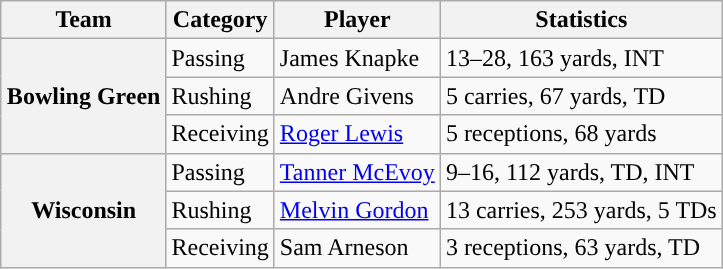<table class="wikitable" style="float:right">
<tr>
<th>Team</th>
<th>Category</th>
<th>Player</th>
<th>Statistics</th>
</tr>
<tr>
<th rowspan=3>Bowling Green</th>
<td>Passing</td>
<td>James Knapke</td>
<td>13–28, 163 yards, INT</td>
</tr>
<tr>
<td>Rushing</td>
<td>Andre Givens</td>
<td>5 carries, 67 yards, TD</td>
</tr>
<tr>
<td>Receiving</td>
<td><a href='#'>Roger Lewis</a></td>
<td>5 receptions, 68 yards</td>
</tr>
<tr>
<th rowspan=3>Wisconsin</th>
<td>Passing</td>
<td><a href='#'>Tanner McEvoy</a></td>
<td>9–16, 112 yards, TD, INT</td>
</tr>
<tr>
<td>Rushing</td>
<td><a href='#'>Melvin Gordon</a></td>
<td>13 carries, 253 yards, 5 TDs</td>
</tr>
<tr>
<td>Receiving</td>
<td>Sam Arneson</td>
<td>3 receptions, 63 yards, TD</td>
</tr>
</table>
